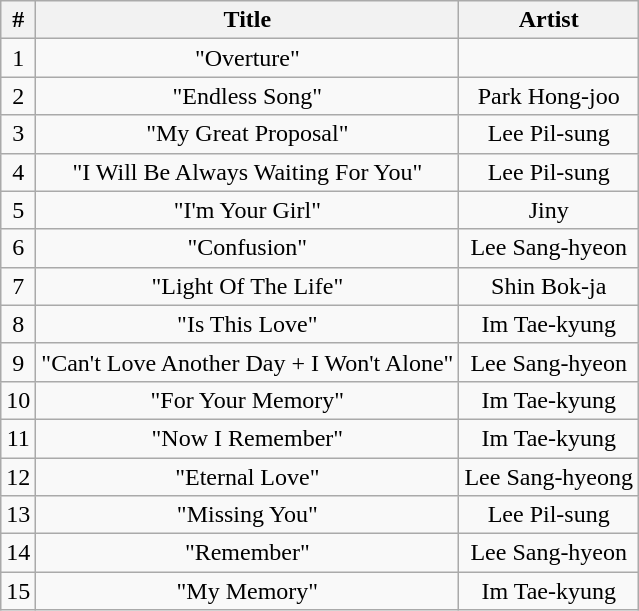<table class="wikitable" style="text-align:center">
<tr>
<th>#</th>
<th>Title</th>
<th>Artist</th>
</tr>
<tr>
<td>1</td>
<td>"Overture"</td>
<td></td>
</tr>
<tr>
<td>2</td>
<td>"Endless Song"</td>
<td>Park Hong-joo</td>
</tr>
<tr>
<td>3</td>
<td>"My Great Proposal"</td>
<td>Lee Pil-sung</td>
</tr>
<tr>
<td>4</td>
<td>"I Will Be Always Waiting For You"</td>
<td>Lee Pil-sung</td>
</tr>
<tr>
<td>5</td>
<td>"I'm Your Girl"</td>
<td>Jiny</td>
</tr>
<tr>
<td>6</td>
<td>"Confusion"</td>
<td>Lee Sang-hyeon</td>
</tr>
<tr>
<td>7</td>
<td>"Light Of The Life"</td>
<td>Shin Bok-ja</td>
</tr>
<tr>
<td>8</td>
<td>"Is This Love"</td>
<td>Im Tae-kyung</td>
</tr>
<tr>
<td>9</td>
<td>"Can't Love Another Day + I Won't Alone"</td>
<td>Lee Sang-hyeon</td>
</tr>
<tr>
<td>10</td>
<td>"For Your Memory"</td>
<td>Im Tae-kyung</td>
</tr>
<tr>
<td>11</td>
<td>"Now I Remember"</td>
<td>Im Tae-kyung</td>
</tr>
<tr>
<td>12</td>
<td>"Eternal Love"</td>
<td>Lee Sang-hyeong</td>
</tr>
<tr>
<td>13</td>
<td>"Missing You"</td>
<td>Lee Pil-sung</td>
</tr>
<tr>
<td>14</td>
<td>"Remember"</td>
<td>Lee Sang-hyeon</td>
</tr>
<tr>
<td>15</td>
<td>"My Memory"</td>
<td>Im Tae-kyung</td>
</tr>
</table>
